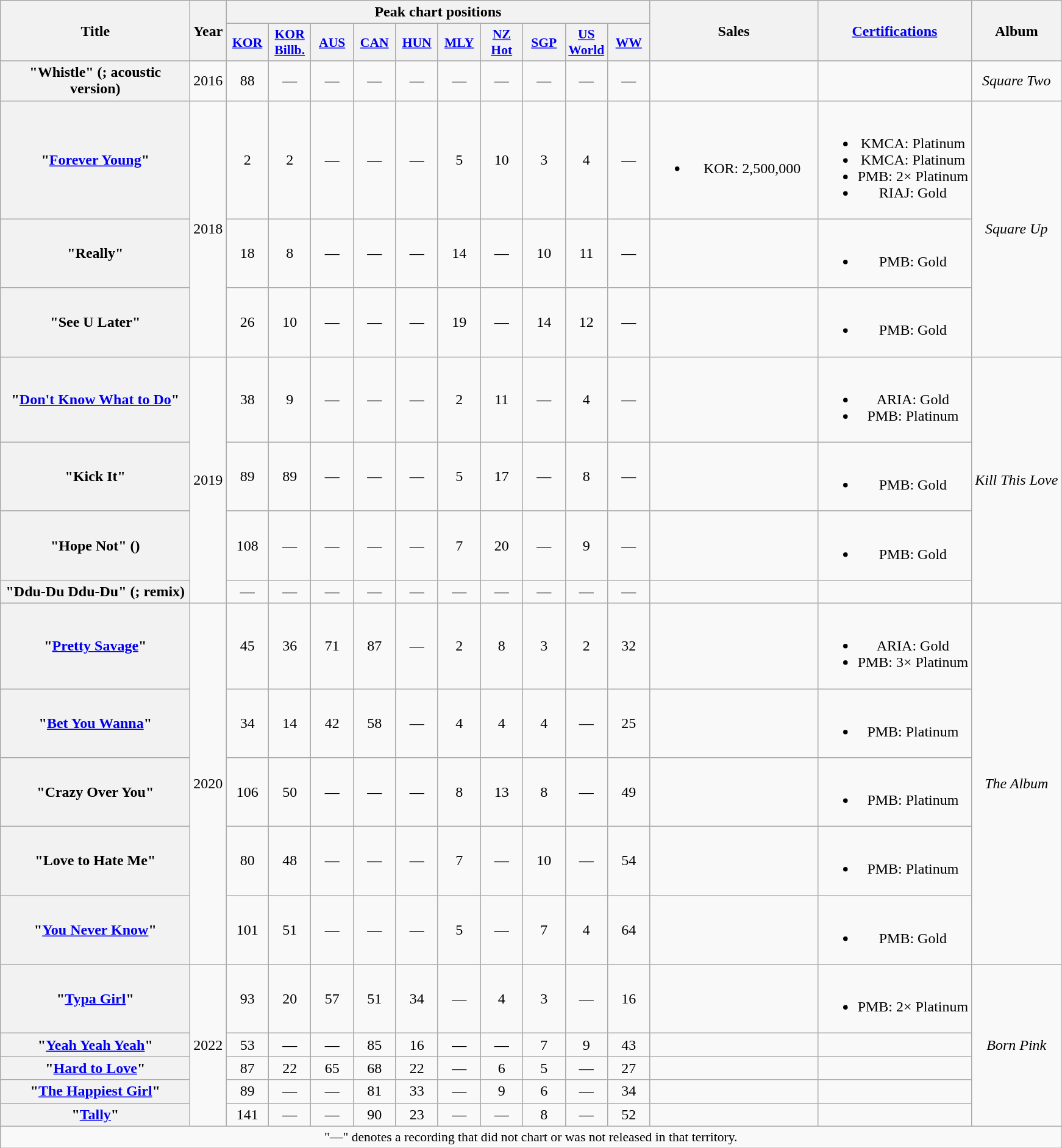<table class="wikitable plainrowheaders" style="text-align:center;">
<tr>
<th scope="col" rowspan="2" style="width:12.5em;">Title</th>
<th scope="col" rowspan="2">Year</th>
<th scope="col" colspan="10">Peak chart positions</th>
<th scope="col" rowspan="2" style="width:11em;">Sales<br></th>
<th scope="col" rowspan="2"><a href='#'>Certifications</a><br></th>
<th scope="col" rowspan="2">Album</th>
</tr>
<tr>
<th scope="col" style="width:2.75em;font-size:90%;"><a href='#'>KOR</a><br></th>
<th scope="col" style="width:2.75em;font-size:90%;"><a href='#'>KOR<br>Billb.</a><br></th>
<th scope="col" style="width:2.75em;font-size:90%;"><a href='#'>AUS</a><br></th>
<th scope="col" style="width:2.75em;font-size:90%;"><a href='#'>CAN</a><br></th>
<th scope="col" style="width:2.75em;font-size:90%;"><a href='#'>HUN</a><br></th>
<th scope="col" style="width:2.75em;font-size:90%;"><a href='#'>MLY</a><br></th>
<th scope="col" style="width:2.75em;font-size:90%;"><a href='#'>NZ<br>Hot</a><br></th>
<th scope="col" style="width:2.75em;font-size:90%;"><a href='#'>SGP</a><br></th>
<th scope="col" style="width:2.75em;font-size:90%;"><a href='#'>US<br>World</a><br></th>
<th scope="col" style="width:2.75em;font-size:90%;"><a href='#'>WW</a><br></th>
</tr>
<tr>
<th scope="row">"Whistle" (; acoustic version)</th>
<td>2016</td>
<td>88</td>
<td>—</td>
<td>—</td>
<td>—</td>
<td>—</td>
<td>—</td>
<td>—</td>
<td>—</td>
<td>—</td>
<td>—</td>
<td></td>
<td></td>
<td><em>Square Two</em></td>
</tr>
<tr>
<th scope="row">"<a href='#'>Forever Young</a>"</th>
<td rowspan="3">2018</td>
<td>2</td>
<td>2</td>
<td>—</td>
<td>—</td>
<td>—</td>
<td>5</td>
<td>10</td>
<td>3</td>
<td>4</td>
<td>—</td>
<td><br><ul><li>KOR: 2,500,000</li></ul></td>
<td><br><ul><li>KMCA: Platinum</li><li>KMCA: Platinum</li><li>PMB: 2× Platinum</li><li>RIAJ: Gold</li></ul></td>
<td rowspan="3"><em>Square Up</em></td>
</tr>
<tr>
<th scope="row">"Really"</th>
<td>18</td>
<td>8</td>
<td>—</td>
<td>—</td>
<td>—</td>
<td>14</td>
<td>—</td>
<td>10</td>
<td>11</td>
<td>—</td>
<td></td>
<td><br><ul><li>PMB: Gold</li></ul></td>
</tr>
<tr>
<th scope="row">"See U Later"</th>
<td>26</td>
<td>10</td>
<td>—</td>
<td>—</td>
<td>—</td>
<td>19</td>
<td>—</td>
<td>14</td>
<td>12</td>
<td>—</td>
<td></td>
<td><br><ul><li>PMB: Gold</li></ul></td>
</tr>
<tr>
<th scope="row">"<a href='#'>Don't Know What to Do</a>"</th>
<td rowspan="4">2019</td>
<td>38</td>
<td>9</td>
<td>—</td>
<td>—</td>
<td>—</td>
<td>2</td>
<td>11</td>
<td>—</td>
<td>4</td>
<td>—</td>
<td></td>
<td><br><ul><li>ARIA: Gold</li><li>PMB: Platinum</li></ul></td>
<td rowspan="4"><em>Kill This Love</em></td>
</tr>
<tr>
<th scope="row">"Kick It"</th>
<td>89</td>
<td>89</td>
<td>—</td>
<td>—</td>
<td>—</td>
<td>5</td>
<td>17</td>
<td>—</td>
<td>8</td>
<td>—</td>
<td></td>
<td><br><ul><li>PMB: Gold</li></ul></td>
</tr>
<tr>
<th scope="row">"Hope Not" ()</th>
<td>108</td>
<td>—</td>
<td>—</td>
<td>—</td>
<td>—</td>
<td>7</td>
<td>20</td>
<td>—</td>
<td>9</td>
<td>—</td>
<td></td>
<td><br><ul><li>PMB: Gold</li></ul></td>
</tr>
<tr>
<th scope="row">"Ddu-Du Ddu-Du" (; remix)</th>
<td>—</td>
<td>—</td>
<td>—</td>
<td>—</td>
<td>—</td>
<td>—</td>
<td>—</td>
<td>—</td>
<td>—</td>
<td>—</td>
<td></td>
<td></td>
</tr>
<tr>
<th scope="row">"<a href='#'>Pretty Savage</a>"</th>
<td rowspan="5">2020</td>
<td>45</td>
<td>36</td>
<td>71</td>
<td>87</td>
<td>—</td>
<td>2</td>
<td>8</td>
<td>3</td>
<td>2</td>
<td>32</td>
<td></td>
<td><br><ul><li>ARIA: Gold</li><li>PMB: 3× Platinum</li></ul></td>
<td rowspan="5"><em>The Album</em></td>
</tr>
<tr>
<th scope="row">"<a href='#'>Bet You Wanna</a>"<br></th>
<td>34</td>
<td>14</td>
<td>42</td>
<td>58</td>
<td>—</td>
<td>4</td>
<td>4</td>
<td>4</td>
<td>—</td>
<td>25</td>
<td></td>
<td><br><ul><li>PMB: Platinum</li></ul></td>
</tr>
<tr>
<th scope="row">"Crazy Over You"</th>
<td>106</td>
<td>50</td>
<td>—</td>
<td>—</td>
<td>—</td>
<td>8</td>
<td>13</td>
<td>8</td>
<td>—</td>
<td>49</td>
<td></td>
<td><br><ul><li>PMB: Platinum</li></ul></td>
</tr>
<tr>
<th scope="row">"Love to Hate Me"</th>
<td>80</td>
<td>48</td>
<td>—</td>
<td>—</td>
<td>—</td>
<td>7</td>
<td>—</td>
<td>10</td>
<td>—</td>
<td>54</td>
<td></td>
<td><br><ul><li>PMB: Platinum</li></ul></td>
</tr>
<tr>
<th scope="row">"<a href='#'>You Never Know</a>"</th>
<td>101</td>
<td>51</td>
<td>—</td>
<td>—</td>
<td>—</td>
<td>5</td>
<td>—</td>
<td>7</td>
<td>4</td>
<td>64</td>
<td></td>
<td><br><ul><li>PMB: Gold</li></ul></td>
</tr>
<tr>
<th scope="row">"<a href='#'>Typa Girl</a>"</th>
<td rowspan="5">2022</td>
<td>93</td>
<td>20</td>
<td>57</td>
<td>51</td>
<td>34</td>
<td>—</td>
<td>4</td>
<td>3</td>
<td>—</td>
<td>16</td>
<td></td>
<td><br><ul><li>PMB: 2× Platinum</li></ul></td>
<td rowspan="5"><em>Born Pink</em></td>
</tr>
<tr>
<th scope="row">"<a href='#'>Yeah Yeah Yeah</a>"</th>
<td>53</td>
<td>—</td>
<td>—</td>
<td>85</td>
<td>16</td>
<td>—</td>
<td>—</td>
<td>7</td>
<td>9</td>
<td>43</td>
<td></td>
<td></td>
</tr>
<tr>
<th scope="row">"<a href='#'>Hard to Love</a>"</th>
<td>87</td>
<td>22</td>
<td>65</td>
<td>68</td>
<td>22</td>
<td>—</td>
<td>6</td>
<td>5</td>
<td>—</td>
<td>27</td>
<td></td>
<td></td>
</tr>
<tr>
<th scope="row">"<a href='#'>The Happiest Girl</a>"</th>
<td>89</td>
<td>—</td>
<td>—</td>
<td>81</td>
<td>33</td>
<td>—</td>
<td>9</td>
<td>6</td>
<td>—</td>
<td>34</td>
<td></td>
<td></td>
</tr>
<tr>
<th scope="row">"<a href='#'>Tally</a>"</th>
<td>141</td>
<td>—</td>
<td>—</td>
<td>90</td>
<td>23</td>
<td>—</td>
<td>—</td>
<td>8</td>
<td>—</td>
<td>52</td>
<td></td>
<td></td>
</tr>
<tr>
<td colspan="15" style="font-size:90%">"—" denotes a recording that did not chart or was not released in that territory.</td>
</tr>
</table>
